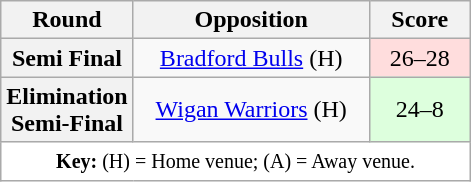<table class="wikitable plainrowheaders" style="text-align:center;margin-left:1em;">
<tr>
<th width="25">Round</th>
<th width="150">Opposition</th>
<th width="60">Score</th>
</tr>
<tr>
<th scope=row style="text-align:center">Semi Final</th>
<td> <a href='#'>Bradford Bulls</a> (H)</td>
<td bgcolor=FFDDDD>26–28</td>
</tr>
<tr>
<th scope=row style="text-align:center">Elimination Semi-Final</th>
<td> <a href='#'>Wigan Warriors</a> (H)</td>
<td bgcolor=DDFFDD>24–8</td>
</tr>
<tr>
<td colspan="3" style="background-color:white;"><small><strong>Key:</strong> (H) = Home venue; (A) = Away venue.</small></td>
</tr>
</table>
